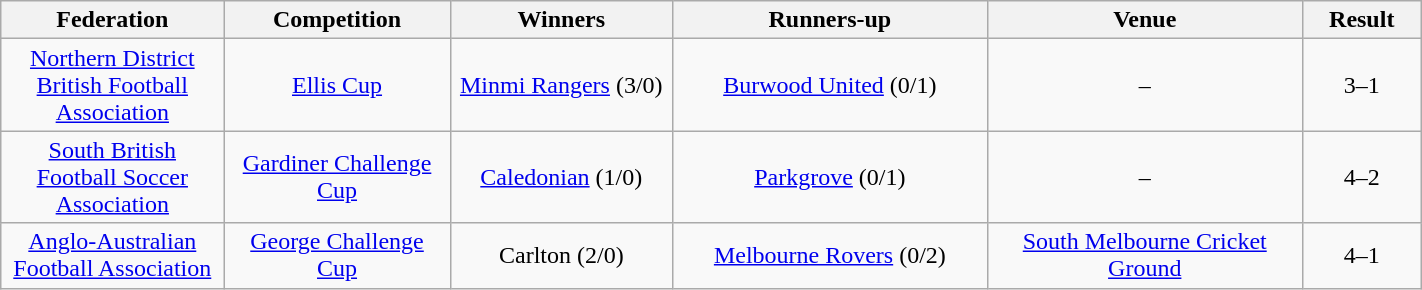<table class="wikitable" width="75%">
<tr>
<th style="width:10em">Federation</th>
<th style="width:10em">Competition</th>
<th style="width:10em">Winners</th>
<th style="width:15em">Runners-up</th>
<th style="width:15em">Venue</th>
<th style="width:05em">Result</th>
</tr>
<tr>
<td align="center"><a href='#'>Northern District British Football Association</a></td>
<td align="center"><a href='#'>Ellis Cup</a></td>
<td align="center"><a href='#'>Minmi Rangers</a> (3/0)</td>
<td align="center"><a href='#'>Burwood United</a> (0/1)</td>
<td align="center">–</td>
<td align="center">3–1</td>
</tr>
<tr>
<td align="center"><a href='#'>South British Football Soccer Association</a></td>
<td align="center"><a href='#'>Gardiner Challenge Cup</a></td>
<td align="center"><a href='#'>Caledonian</a> (1/0)</td>
<td align="center"><a href='#'>Parkgrove</a> (0/1)</td>
<td align="center">–</td>
<td align="center">4–2</td>
</tr>
<tr>
<td align="center"><a href='#'>Anglo-Australian Football Association</a></td>
<td align="center"><a href='#'>George Challenge Cup</a></td>
<td align="center">Carlton (2/0)</td>
<td align="center"><a href='#'>Melbourne Rovers</a> (0/2)</td>
<td align="center"><a href='#'>South Melbourne Cricket Ground</a></td>
<td align="center">4–1</td>
</tr>
</table>
